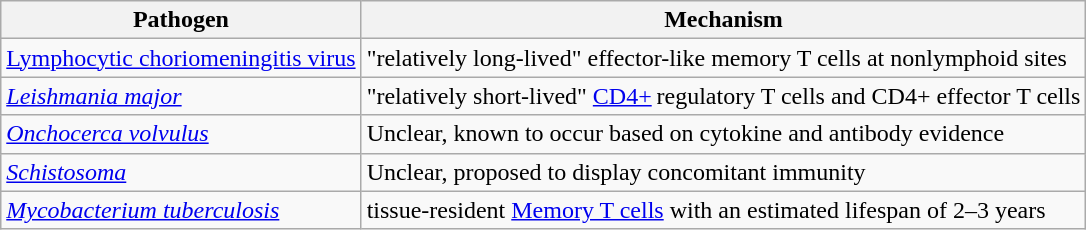<table class=wikitable>
<tr>
<th>Pathogen</th>
<th>Mechanism</th>
</tr>
<tr>
<td><a href='#'>Lymphocytic choriomeningitis virus</a></td>
<td>"relatively long-lived" effector-like memory T cells at nonlymphoid sites</td>
</tr>
<tr>
<td><em><a href='#'>Leishmania major</a></em></td>
<td>"relatively short-lived" <a href='#'>CD4+</a> regulatory T cells and CD4+ effector T cells</td>
</tr>
<tr>
<td><em><a href='#'>Onchocerca volvulus</a></em></td>
<td>Unclear, known to occur based on cytokine and antibody evidence</td>
</tr>
<tr>
<td><em><a href='#'>Schistosoma</a></em></td>
<td>Unclear, proposed to display concomitant immunity</td>
</tr>
<tr>
<td><em><a href='#'>Mycobacterium tuberculosis</a></em></td>
<td>tissue-resident <a href='#'>Memory T cells</a> with an estimated lifespan of 2–3 years</td>
</tr>
</table>
